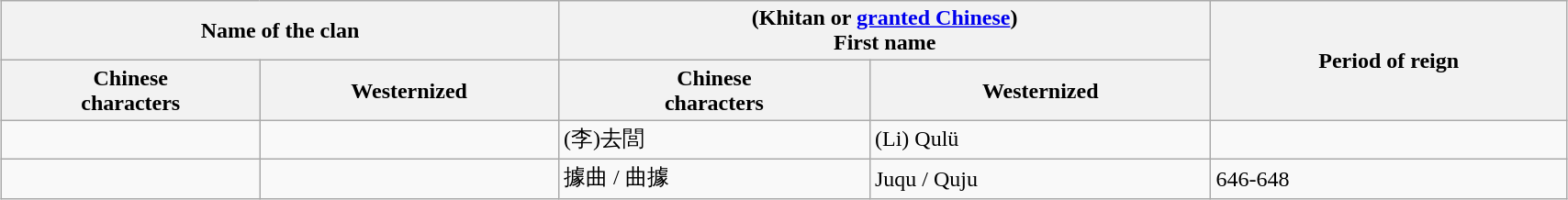<table class="wikitable" style="margin:auto;width:90%;">
<tr>
<th colspan=2>Name of the clan</th>
<th colspan=2>(Khitan or <a href='#'>granted Chinese</a>)<br> First name</th>
<th rowspan=2>Period of reign</th>
</tr>
<tr>
<th>Chinese <br>characters</th>
<th>Westernized</th>
<th>Chinese <br>characters</th>
<th>Westernized</th>
</tr>
<tr>
<td></td>
<td></td>
<td>(李)去閭</td>
<td>(Li) Qulü</td>
<td></td>
</tr>
<tr>
<td></td>
<td></td>
<td>據曲 / 曲據</td>
<td>Juqu / Quju</td>
<td>646-648</td>
</tr>
</table>
